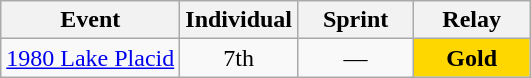<table class="wikitable" style="text-align: center;">
<tr ">
<th>Event</th>
<th style="width:70px;">Individual</th>
<th style="width:70px;">Sprint</th>
<th style="width:70px;">Relay</th>
</tr>
<tr>
<td align=left> <a href='#'>1980 Lake Placid</a></td>
<td>7th</td>
<td>—</td>
<td style="background:gold;"><strong>Gold</strong></td>
</tr>
</table>
